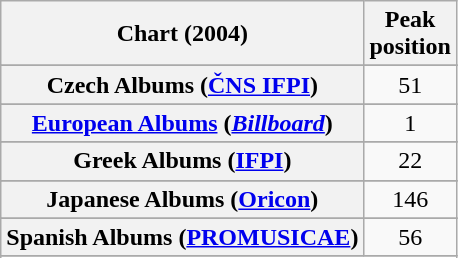<table class="wikitable sortable plainrowheaders" style="text-align:center">
<tr>
<th scope="col">Chart (2004)</th>
<th scope="col">Peak<br>position</th>
</tr>
<tr>
</tr>
<tr>
</tr>
<tr>
</tr>
<tr>
</tr>
<tr>
<th scope="row">Czech Albums (<a href='#'>ČNS IFPI</a>)</th>
<td>51</td>
</tr>
<tr>
</tr>
<tr>
</tr>
<tr>
<th scope="row"><a href='#'>European Albums</a> (<em><a href='#'>Billboard</a></em>)</th>
<td>1</td>
</tr>
<tr>
</tr>
<tr>
</tr>
<tr>
</tr>
<tr>
<th scope="row">Greek Albums (<a href='#'>IFPI</a>)</th>
<td>22</td>
</tr>
<tr>
</tr>
<tr>
</tr>
<tr>
<th scope="row">Japanese Albums (<a href='#'>Oricon</a>)</th>
<td>146</td>
</tr>
<tr>
</tr>
<tr>
</tr>
<tr>
</tr>
<tr>
</tr>
<tr>
<th scope="row">Spanish Albums (<a href='#'>PROMUSICAE</a>)</th>
<td>56</td>
</tr>
<tr>
</tr>
<tr>
</tr>
<tr>
</tr>
<tr>
</tr>
<tr>
</tr>
<tr>
</tr>
</table>
